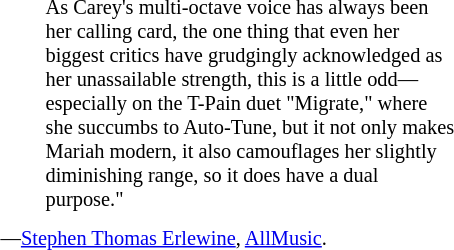<table cellpadding="5"  style="width:25%; float:right; font-size:85%; border-collapse:collapse; border-style:none;">
<tr>
<td style="width:20px; vertical-align:top;"></td>
<td style="text-align:left;">As Carey's multi-octave voice has always been her calling card, the one thing that even her biggest critics have grudgingly acknowledged as her unassailable strength, this is a little odd—especially on the T-Pain duet "Migrate," where she succumbs to Auto-Tune, but it not only makes Mariah modern, it also camouflages her slightly diminishing range, so it does have a dual purpose."</td>
</tr>
<tr>
<td colspan="3"><div>—<a href='#'>Stephen Thomas Erlewine</a>, <a href='#'>AllMusic</a>.</div></td>
</tr>
</table>
